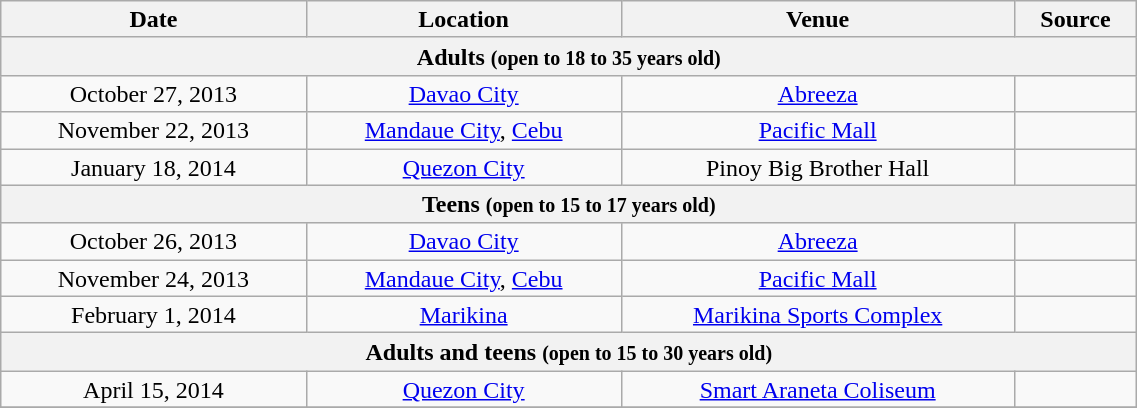<table class="wikitable" style="text-align:center; line-height:17px; width:60%;">
<tr>
<th>Date</th>
<th>Location</th>
<th>Venue</th>
<th>Source</th>
</tr>
<tr>
<th colspan="4">Adults <small>(open to 18 to 35 years old)</small></th>
</tr>
<tr>
<td>October 27, 2013</td>
<td><a href='#'>Davao City</a></td>
<td><a href='#'>Abreeza</a></td>
<td></td>
</tr>
<tr>
<td>November 22, 2013</td>
<td><a href='#'>Mandaue City</a>, <a href='#'>Cebu</a></td>
<td><a href='#'>Pacific Mall</a></td>
<td></td>
</tr>
<tr>
<td>January 18, 2014</td>
<td><a href='#'>Quezon City</a></td>
<td>Pinoy Big Brother Hall</td>
<td></td>
</tr>
<tr>
<th colspan="4">Teens <small>(open to 15 to 17 years old)</small></th>
</tr>
<tr>
<td>October 26, 2013</td>
<td><a href='#'>Davao City</a></td>
<td><a href='#'>Abreeza</a></td>
<td></td>
</tr>
<tr>
<td>November 24, 2013</td>
<td><a href='#'>Mandaue City</a>, <a href='#'>Cebu</a></td>
<td><a href='#'>Pacific Mall</a></td>
<td></td>
</tr>
<tr>
<td>February 1, 2014</td>
<td><a href='#'>Marikina</a></td>
<td><a href='#'>Marikina Sports Complex</a></td>
<td></td>
</tr>
<tr>
<th colspan="4">Adults and teens <small>(open to 15 to 30 years old)</small></th>
</tr>
<tr>
<td>April 15, 2014</td>
<td><a href='#'>Quezon City</a></td>
<td><a href='#'>Smart Araneta Coliseum</a></td>
<td></td>
</tr>
<tr>
</tr>
</table>
